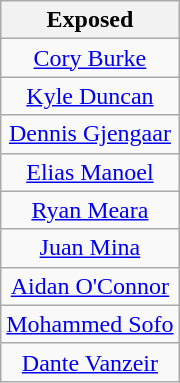<table class="wikitable" style="text-align:center">
<tr>
<th>Exposed</th>
</tr>
<tr>
<td><a href='#'>Cory Burke</a></td>
</tr>
<tr>
<td><a href='#'>Kyle Duncan</a></td>
</tr>
<tr>
<td><a href='#'>Dennis Gjengaar</a></td>
</tr>
<tr>
<td><a href='#'>Elias Manoel</a></td>
</tr>
<tr>
<td><a href='#'>Ryan Meara</a></td>
</tr>
<tr>
<td><a href='#'>Juan Mina</a></td>
</tr>
<tr>
<td><a href='#'>Aidan O'Connor</a></td>
</tr>
<tr>
<td><a href='#'>Mohammed Sofo</a></td>
</tr>
<tr>
<td><a href='#'>Dante Vanzeir</a></td>
</tr>
</table>
